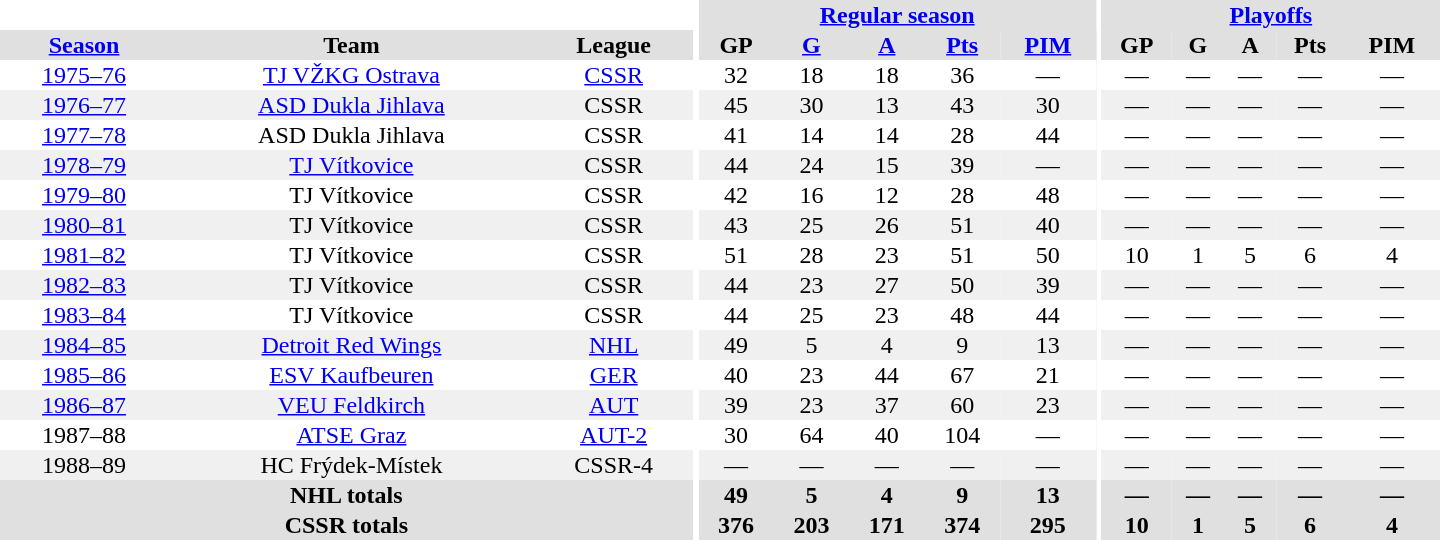<table border="0" cellpadding="1" cellspacing="0" style="text-align:center; width:60em">
<tr bgcolor="#e0e0e0">
<th colspan="3" bgcolor="#ffffff"></th>
<th rowspan="100" bgcolor="#ffffff"></th>
<th colspan="5"><a href='#'>Regular season</a></th>
<th rowspan="100" bgcolor="#ffffff"></th>
<th colspan="5"><a href='#'>Playoffs</a></th>
</tr>
<tr bgcolor="#e0e0e0">
<th><a href='#'>Season</a></th>
<th>Team</th>
<th>League</th>
<th>GP</th>
<th><a href='#'>G</a></th>
<th><a href='#'>A</a></th>
<th><a href='#'>Pts</a></th>
<th><a href='#'>PIM</a></th>
<th>GP</th>
<th>G</th>
<th>A</th>
<th>Pts</th>
<th>PIM</th>
</tr>
<tr>
<td><a href='#'>1975–76</a></td>
<td><a href='#'>TJ VŽKG Ostrava</a></td>
<td><a href='#'>CSSR</a></td>
<td>32</td>
<td>18</td>
<td>18</td>
<td>36</td>
<td>—</td>
<td>—</td>
<td>—</td>
<td>—</td>
<td>—</td>
<td>—</td>
</tr>
<tr bgcolor="#f0f0f0">
<td><a href='#'>1976–77</a></td>
<td><a href='#'>ASD Dukla Jihlava</a></td>
<td>CSSR</td>
<td>45</td>
<td>30</td>
<td>13</td>
<td>43</td>
<td>30</td>
<td>—</td>
<td>—</td>
<td>—</td>
<td>—</td>
<td>—</td>
</tr>
<tr>
<td><a href='#'>1977–78</a></td>
<td>ASD Dukla Jihlava</td>
<td>CSSR</td>
<td>41</td>
<td>14</td>
<td>14</td>
<td>28</td>
<td>44</td>
<td>—</td>
<td>—</td>
<td>—</td>
<td>—</td>
<td>—</td>
</tr>
<tr bgcolor="#f0f0f0">
<td><a href='#'>1978–79</a></td>
<td><a href='#'>TJ Vítkovice</a></td>
<td>CSSR</td>
<td>44</td>
<td>24</td>
<td>15</td>
<td>39</td>
<td>—</td>
<td>—</td>
<td>—</td>
<td>—</td>
<td>—</td>
<td>—</td>
</tr>
<tr>
<td><a href='#'>1979–80</a></td>
<td>TJ Vítkovice</td>
<td>CSSR</td>
<td>42</td>
<td>16</td>
<td>12</td>
<td>28</td>
<td>48</td>
<td>—</td>
<td>—</td>
<td>—</td>
<td>—</td>
<td>—</td>
</tr>
<tr bgcolor="#f0f0f0">
<td><a href='#'>1980–81</a></td>
<td>TJ Vítkovice</td>
<td>CSSR</td>
<td>43</td>
<td>25</td>
<td>26</td>
<td>51</td>
<td>40</td>
<td>—</td>
<td>—</td>
<td>—</td>
<td>—</td>
<td>—</td>
</tr>
<tr>
<td><a href='#'>1981–82</a></td>
<td>TJ Vítkovice</td>
<td>CSSR</td>
<td>51</td>
<td>28</td>
<td>23</td>
<td>51</td>
<td>50</td>
<td>10</td>
<td>1</td>
<td>5</td>
<td>6</td>
<td>4</td>
</tr>
<tr bgcolor="#f0f0f0">
<td><a href='#'>1982–83</a></td>
<td>TJ Vítkovice</td>
<td>CSSR</td>
<td>44</td>
<td>23</td>
<td>27</td>
<td>50</td>
<td>39</td>
<td>—</td>
<td>—</td>
<td>—</td>
<td>—</td>
<td>—</td>
</tr>
<tr>
<td><a href='#'>1983–84</a></td>
<td>TJ Vítkovice</td>
<td>CSSR</td>
<td>44</td>
<td>25</td>
<td>23</td>
<td>48</td>
<td>44</td>
<td>—</td>
<td>—</td>
<td>—</td>
<td>—</td>
<td>—</td>
</tr>
<tr bgcolor="#f0f0f0">
<td><a href='#'>1984–85</a></td>
<td><a href='#'>Detroit Red Wings</a></td>
<td><a href='#'>NHL</a></td>
<td>49</td>
<td>5</td>
<td>4</td>
<td>9</td>
<td>13</td>
<td>—</td>
<td>—</td>
<td>—</td>
<td>—</td>
<td>—</td>
</tr>
<tr>
<td><a href='#'>1985–86</a></td>
<td><a href='#'>ESV Kaufbeuren</a></td>
<td><a href='#'>GER</a></td>
<td>40</td>
<td>23</td>
<td>44</td>
<td>67</td>
<td>21</td>
<td>—</td>
<td>—</td>
<td>—</td>
<td>—</td>
<td>—</td>
</tr>
<tr bgcolor="#f0f0f0">
<td><a href='#'>1986–87</a></td>
<td><a href='#'>VEU Feldkirch</a></td>
<td><a href='#'>AUT</a></td>
<td>39</td>
<td>23</td>
<td>37</td>
<td>60</td>
<td>23</td>
<td>—</td>
<td>—</td>
<td>—</td>
<td>—</td>
<td>—</td>
</tr>
<tr>
<td>1987–88</td>
<td><a href='#'>ATSE Graz</a></td>
<td><a href='#'>AUT-2</a></td>
<td>30</td>
<td>64</td>
<td>40</td>
<td>104</td>
<td>—</td>
<td>—</td>
<td>—</td>
<td>—</td>
<td>—</td>
<td>—</td>
</tr>
<tr bgcolor="#f0f0f0">
<td>1988–89</td>
<td>HC Frýdek-Místek</td>
<td>CSSR-4</td>
<td>—</td>
<td>—</td>
<td>—</td>
<td>—</td>
<td>—</td>
<td>—</td>
<td>—</td>
<td>—</td>
<td>—</td>
<td>—</td>
</tr>
<tr bgcolor="#e0e0e0">
<th colspan="3">NHL totals</th>
<th>49</th>
<th>5</th>
<th>4</th>
<th>9</th>
<th>13</th>
<th>—</th>
<th>—</th>
<th>—</th>
<th>—</th>
<th>—</th>
</tr>
<tr bgcolor="#e0e0e0">
<th colspan="3">CSSR totals</th>
<th>376</th>
<th>203</th>
<th>171</th>
<th>374</th>
<th>295</th>
<th>10</th>
<th>1</th>
<th>5</th>
<th>6</th>
<th>4</th>
</tr>
</table>
